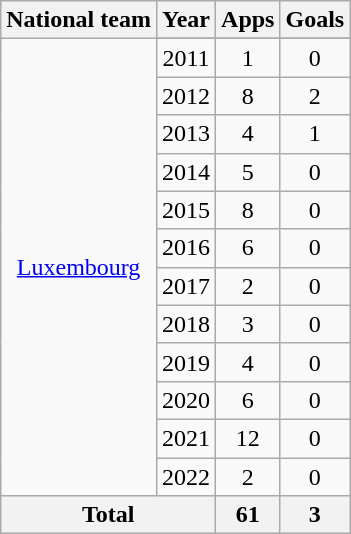<table class="wikitable" style="text-align:center">
<tr>
<th>National team</th>
<th>Year</th>
<th>Apps</th>
<th>Goals</th>
</tr>
<tr>
<td rowspan=13><a href='#'>Luxembourg</a></td>
</tr>
<tr>
<td>2011</td>
<td>1</td>
<td>0</td>
</tr>
<tr>
<td>2012</td>
<td>8</td>
<td>2</td>
</tr>
<tr>
<td>2013</td>
<td>4</td>
<td>1</td>
</tr>
<tr>
<td>2014</td>
<td>5</td>
<td>0</td>
</tr>
<tr>
<td>2015</td>
<td>8</td>
<td>0</td>
</tr>
<tr>
<td>2016</td>
<td>6</td>
<td>0</td>
</tr>
<tr>
<td>2017</td>
<td>2</td>
<td>0</td>
</tr>
<tr>
<td>2018</td>
<td>3</td>
<td>0</td>
</tr>
<tr>
<td>2019</td>
<td>4</td>
<td>0</td>
</tr>
<tr>
<td>2020</td>
<td>6</td>
<td>0</td>
</tr>
<tr>
<td>2021</td>
<td>12</td>
<td>0</td>
</tr>
<tr>
<td>2022</td>
<td>2</td>
<td>0</td>
</tr>
<tr>
<th colspan=2>Total</th>
<th>61</th>
<th>3</th>
</tr>
</table>
